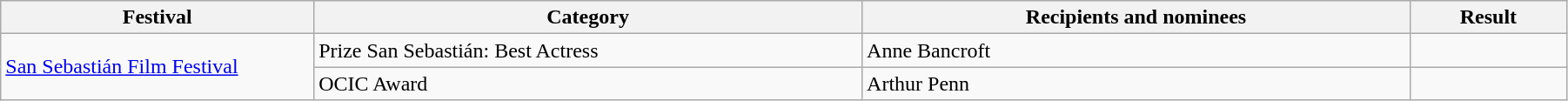<table class="wikitable" width="95%" cellpadding="5">
<tr>
<th width="20%">Festival</th>
<th width="35%">Category</th>
<th width="35%">Recipients and nominees</th>
<th width="10%">Result</th>
</tr>
<tr>
<td rowspan=2><a href='#'>San Sebastián Film Festival</a></td>
<td>Prize San Sebastián: Best Actress</td>
<td>Anne Bancroft</td>
<td></td>
</tr>
<tr>
<td>OCIC Award</td>
<td>Arthur Penn</td>
<td></td>
</tr>
</table>
